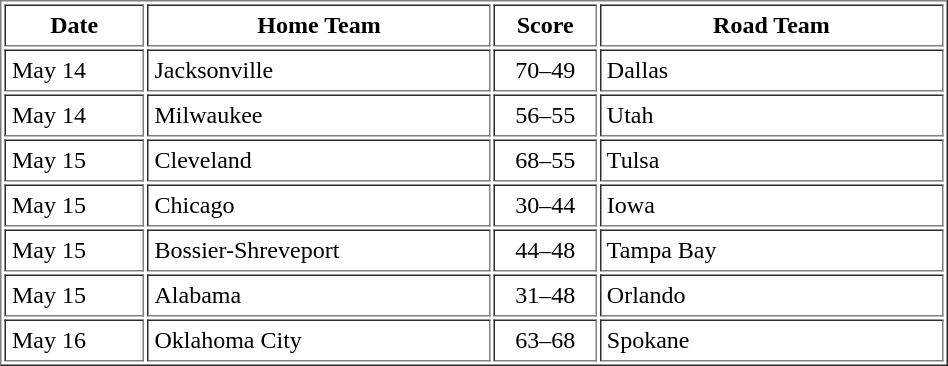<table border="1" cellpadding="4" cellspacing="2" width="50%">
<tr>
<th width="15%">Date</th>
<th width="37%">Home Team</th>
<th width="11%">Score</th>
<th width="37%">Road Team</th>
</tr>
<tr>
<td>May 14</td>
<td>Jacksonville</td>
<td align="center">70–49</td>
<td>Dallas</td>
</tr>
<tr>
<td>May 14</td>
<td>Milwaukee</td>
<td align="center">56–55</td>
<td>Utah</td>
</tr>
<tr>
<td>May 15</td>
<td>Cleveland</td>
<td align="center">68–55</td>
<td>Tulsa</td>
</tr>
<tr>
<td>May 15</td>
<td>Chicago</td>
<td align="center">30–44</td>
<td>Iowa</td>
</tr>
<tr>
<td>May 15</td>
<td>Bossier-Shreveport</td>
<td align="center">44–48</td>
<td>Tampa Bay</td>
</tr>
<tr>
<td>May 15</td>
<td>Alabama</td>
<td align="center">31–48</td>
<td>Orlando</td>
</tr>
<tr>
<td>May 16</td>
<td>Oklahoma City</td>
<td align="center">63–68</td>
<td>Spokane</td>
</tr>
</table>
